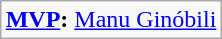<table class=wikitable style="margin:auto">
<tr>
<td colspan=3 align=center><strong><a href='#'>MVP</a>:</strong>  <a href='#'>Manu Ginóbili</a></td>
</tr>
</table>
